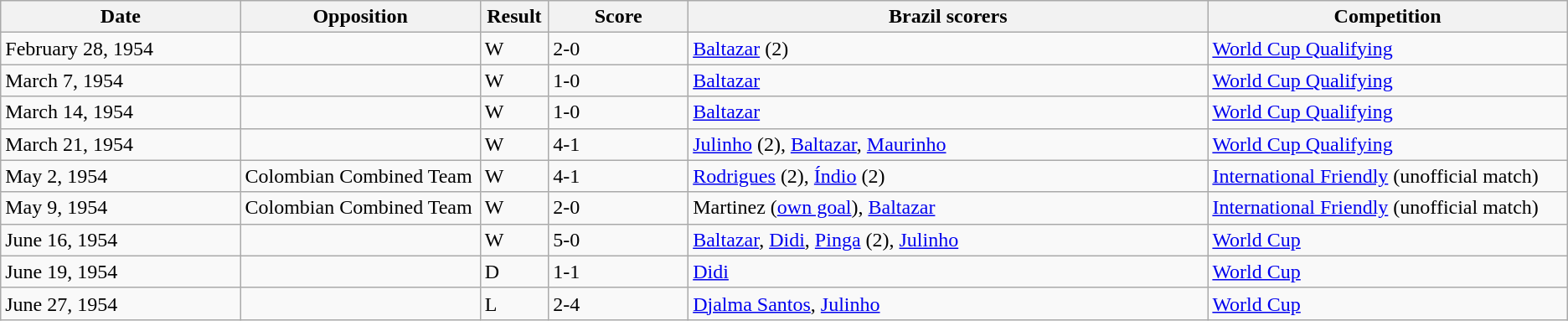<table class="wikitable" style="text-align: left;">
<tr>
<th width=12%>Date</th>
<th width=12%>Opposition</th>
<th width=1%>Result</th>
<th width=7%>Score</th>
<th width=26%>Brazil scorers</th>
<th width=18%>Competition</th>
</tr>
<tr>
<td>February 28, 1954</td>
<td></td>
<td>W</td>
<td>2-0</td>
<td><a href='#'>Baltazar</a> (2)</td>
<td><a href='#'>World Cup Qualifying</a></td>
</tr>
<tr>
<td>March 7, 1954</td>
<td></td>
<td>W</td>
<td>1-0</td>
<td><a href='#'>Baltazar</a></td>
<td><a href='#'>World Cup Qualifying</a></td>
</tr>
<tr>
<td>March 14, 1954</td>
<td></td>
<td>W</td>
<td>1-0</td>
<td><a href='#'>Baltazar</a></td>
<td><a href='#'>World Cup Qualifying</a></td>
</tr>
<tr>
<td>March 21, 1954</td>
<td></td>
<td>W</td>
<td>4-1</td>
<td><a href='#'>Julinho</a> (2), <a href='#'>Baltazar</a>, <a href='#'>Maurinho</a></td>
<td><a href='#'>World Cup Qualifying</a></td>
</tr>
<tr>
<td>May 2, 1954</td>
<td> Colombian Combined Team</td>
<td>W</td>
<td>4-1</td>
<td><a href='#'>Rodrigues</a> (2), <a href='#'>Índio</a> (2)</td>
<td><a href='#'>International Friendly</a> (unofficial match)</td>
</tr>
<tr>
<td>May 9, 1954</td>
<td> Colombian Combined Team</td>
<td>W</td>
<td>2-0</td>
<td>Martinez (<a href='#'>own goal</a>), <a href='#'>Baltazar</a></td>
<td><a href='#'>International Friendly</a> (unofficial match)</td>
</tr>
<tr>
<td>June 16, 1954</td>
<td></td>
<td>W</td>
<td>5-0</td>
<td><a href='#'>Baltazar</a>, <a href='#'>Didi</a>, <a href='#'>Pinga</a> (2), <a href='#'>Julinho</a></td>
<td><a href='#'>World Cup</a></td>
</tr>
<tr>
<td>June 19, 1954</td>
<td></td>
<td>D</td>
<td>1-1</td>
<td><a href='#'>Didi</a></td>
<td><a href='#'>World Cup</a></td>
</tr>
<tr>
<td>June 27, 1954</td>
<td></td>
<td>L</td>
<td>2-4</td>
<td><a href='#'>Djalma Santos</a>, <a href='#'>Julinho</a></td>
<td><a href='#'>World Cup</a></td>
</tr>
</table>
